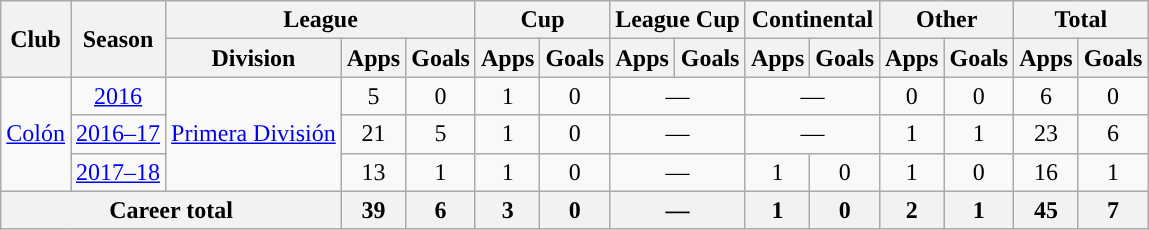<table class="wikitable" style="text-align:center">
<tr>
<th rowspan="2">Club</th>
<th rowspan="2">Season</th>
<th colspan="3">League</th>
<th colspan="2">Cup</th>
<th colspan="2">League Cup</th>
<th colspan="2">Continental</th>
<th colspan="2">Other</th>
<th colspan="2">Total</th>
</tr>
<tr>
<th>Division</th>
<th>Apps</th>
<th>Goals</th>
<th>Apps</th>
<th>Goals</th>
<th>Apps</th>
<th>Goals</th>
<th>Apps</th>
<th>Goals</th>
<th>Apps</th>
<th>Goals</th>
<th>Apps</th>
<th>Goals</th>
</tr>
<tr>
<td rowspan="3"><a href='#'>Colón</a></td>
<td><a href='#'>2016</a></td>
<td rowspan="3"><a href='#'>Primera División</a></td>
<td>5</td>
<td>0</td>
<td>1</td>
<td>0</td>
<td colspan="2">—</td>
<td colspan="2">—</td>
<td>0</td>
<td>0</td>
<td>6</td>
<td>0</td>
</tr>
<tr>
<td><a href='#'>2016–17</a></td>
<td>21</td>
<td>5</td>
<td>1</td>
<td>0</td>
<td colspan="2">—</td>
<td colspan="2">—</td>
<td>1</td>
<td>1</td>
<td>23</td>
<td>6</td>
</tr>
<tr>
<td><a href='#'>2017–18</a></td>
<td>13</td>
<td>1</td>
<td>1</td>
<td>0</td>
<td colspan="2">—</td>
<td>1</td>
<td>0</td>
<td>1</td>
<td>0</td>
<td>16</td>
<td>1</td>
</tr>
<tr>
<th colspan="3">Career total</th>
<th>39</th>
<th>6</th>
<th>3</th>
<th>0</th>
<th colspan="2">—</th>
<th>1</th>
<th>0</th>
<th>2</th>
<th>1</th>
<th>45</th>
<th>7</th>
</tr>
</table>
